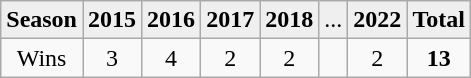<table class="wikitable sortable">
<tr bgcolor=efefef>
<td><strong>Season</strong></td>
<td><strong>2015</strong></td>
<td><strong>2016</strong></td>
<td><strong>2017</strong></td>
<td><strong>2018</strong></td>
<td>...</td>
<td><strong>2022</strong></td>
<td><strong>Total</strong></td>
</tr>
<tr align=center>
<td>Wins</td>
<td>3</td>
<td>4</td>
<td>2</td>
<td>2</td>
<td></td>
<td>2</td>
<td><strong>13</strong></td>
</tr>
</table>
